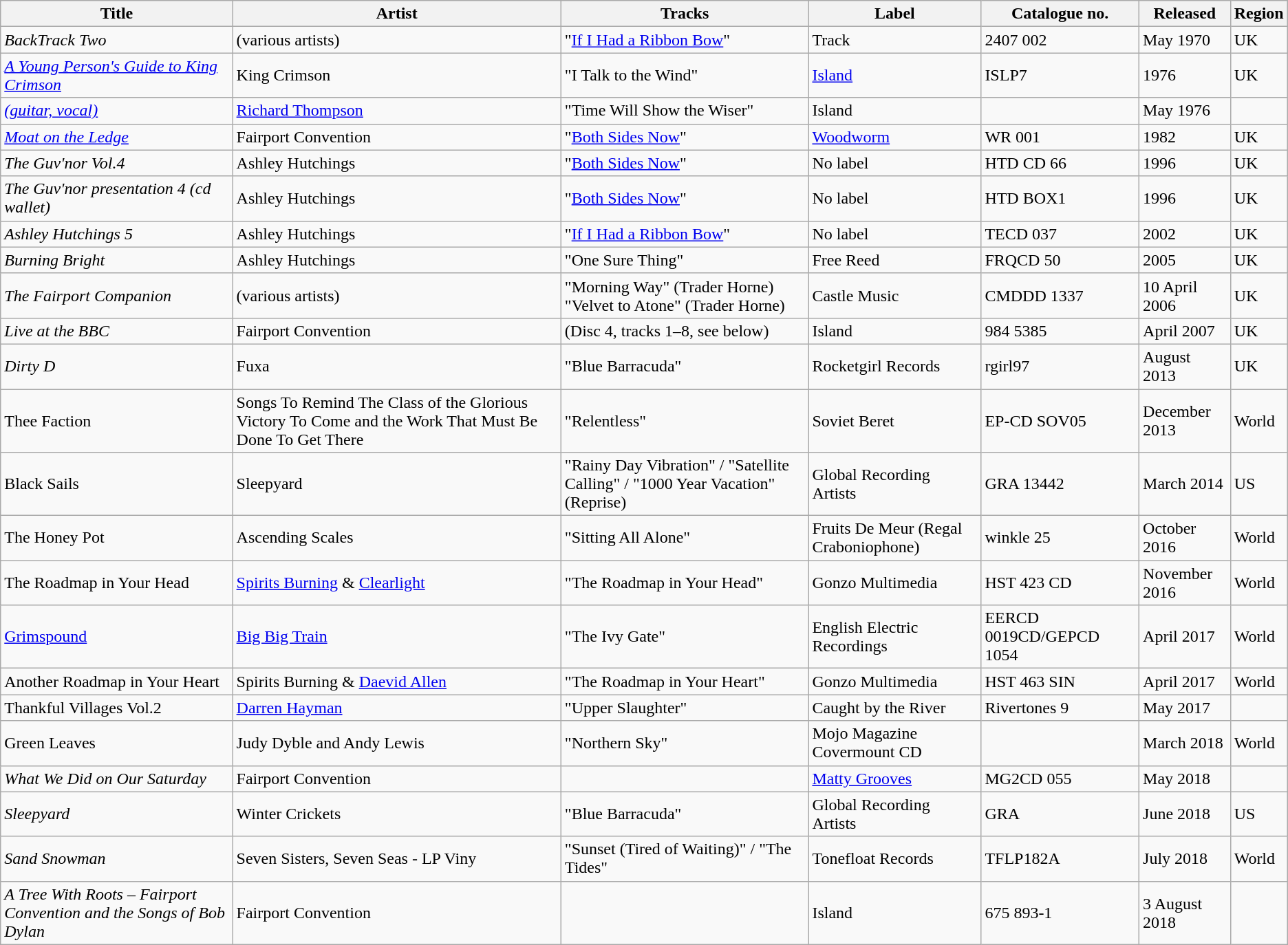<table class=wikitable>
<tr>
<th>Title</th>
<th>Artist</th>
<th>Tracks</th>
<th>Label</th>
<th>Catalogue no.</th>
<th>Released</th>
<th>Region</th>
</tr>
<tr>
<td><em>BackTrack Two</em></td>
<td>(various artists)</td>
<td>"<a href='#'>If I Had a Ribbon Bow</a>"</td>
<td>Track</td>
<td>2407 002</td>
<td>May 1970</td>
<td>UK</td>
</tr>
<tr>
<td><em><a href='#'>A Young Person's Guide to King Crimson</a></em></td>
<td>King Crimson</td>
<td>"I Talk to the Wind"</td>
<td><a href='#'>Island</a></td>
<td>ISLP7</td>
<td>1976</td>
<td>UK</td>
</tr>
<tr>
<td><em><a href='#'>(guitar, vocal)</a></em></td>
<td><a href='#'>Richard Thompson</a></td>
<td>"Time Will Show the Wiser"</td>
<td>Island</td>
<td></td>
<td>May 1976</td>
<td></td>
</tr>
<tr>
<td><em><a href='#'>Moat on the Ledge</a></em></td>
<td>Fairport Convention</td>
<td>"<a href='#'>Both Sides Now</a>"</td>
<td><a href='#'>Woodworm</a></td>
<td>WR 001</td>
<td>1982</td>
<td>UK</td>
</tr>
<tr>
<td><em> The Guv'nor Vol.4</em></td>
<td>Ashley Hutchings</td>
<td>"<a href='#'>Both Sides Now</a>"</td>
<td>No label</td>
<td>HTD CD 66</td>
<td>1996</td>
<td>UK</td>
</tr>
<tr>
<td><em> The Guv'nor presentation 4 (cd wallet)</em></td>
<td>Ashley Hutchings</td>
<td>"<a href='#'>Both Sides Now</a>"</td>
<td>No label</td>
<td>HTD BOX1</td>
<td>1996</td>
<td>UK</td>
</tr>
<tr>
<td><em> Ashley Hutchings 5</em></td>
<td>Ashley Hutchings</td>
<td>"<a href='#'>If I Had a Ribbon Bow</a>"</td>
<td>No label</td>
<td>TECD 037</td>
<td>2002</td>
<td>UK</td>
</tr>
<tr>
<td><em> Burning Bright</em></td>
<td>Ashley Hutchings</td>
<td>"One Sure Thing"</td>
<td>Free Reed</td>
<td>FRQCD 50</td>
<td>2005</td>
<td>UK</td>
</tr>
<tr>
<td><em>The Fairport Companion</em></td>
<td>(various artists)</td>
<td>"Morning Way" (Trader Horne)<br> "Velvet to Atone" (Trader Horne)</td>
<td>Castle Music</td>
<td>CMDDD 1337</td>
<td>10 April 2006</td>
<td>UK</td>
</tr>
<tr>
<td><em>Live at the BBC</em></td>
<td>Fairport Convention</td>
<td>(Disc 4, tracks 1–8, see below)</td>
<td>Island</td>
<td>984 5385</td>
<td>April 2007</td>
<td>UK</td>
</tr>
<tr>
<td><em>Dirty D</em></td>
<td>Fuxa</td>
<td>"Blue Barracuda"</td>
<td>Rocketgirl Records</td>
<td>rgirl97</td>
<td>August 2013</td>
<td>UK</td>
</tr>
<tr>
<td>Thee Faction</td>
<td>Songs To Remind The Class of the Glorious Victory To Come and the Work That Must Be Done To Get There</td>
<td>"Relentless"</td>
<td>Soviet Beret</td>
<td>EP-CD SOV05</td>
<td>December 2013</td>
<td>World</td>
</tr>
<tr>
<td>Black Sails</td>
<td>Sleepyard</td>
<td>"Rainy Day Vibration" / "Satellite Calling" / "1000 Year Vacation" (Reprise)</td>
<td>Global Recording Artists</td>
<td>GRA 13442</td>
<td>March 2014</td>
<td>US</td>
</tr>
<tr>
<td>The Honey Pot</td>
<td>Ascending Scales</td>
<td>"Sitting All Alone"</td>
<td>Fruits De Meur (Regal Craboniophone)</td>
<td>winkle 25</td>
<td>October 2016</td>
<td>World</td>
</tr>
<tr>
<td>The Roadmap in Your Head</td>
<td><a href='#'>Spirits Burning</a> & <a href='#'>Clearlight</a></td>
<td>"The Roadmap in Your Head"</td>
<td>Gonzo Multimedia</td>
<td>HST 423 CD</td>
<td>November 2016</td>
<td>World</td>
</tr>
<tr>
<td><a href='#'>Grimspound</a></td>
<td><a href='#'>Big Big Train</a></td>
<td>"The Ivy Gate"</td>
<td>English Electric Recordings</td>
<td>EERCD 0019CD/GEPCD 1054</td>
<td>April 2017</td>
<td>World</td>
</tr>
<tr>
<td>Another Roadmap in Your Heart</td>
<td>Spirits Burning & <a href='#'>Daevid Allen</a></td>
<td>"The Roadmap in Your Heart"</td>
<td>Gonzo Multimedia</td>
<td>HST 463 SIN</td>
<td>April 2017</td>
<td>World</td>
</tr>
<tr>
<td>Thankful Villages Vol.2</td>
<td><a href='#'>Darren Hayman</a></td>
<td>"Upper Slaughter"</td>
<td>Caught by the River</td>
<td>Rivertones 9</td>
<td>May 2017</td>
<td></td>
</tr>
<tr>
<td>Green Leaves</td>
<td>Judy Dyble and Andy Lewis</td>
<td>"Northern Sky"</td>
<td>Mojo Magazine Covermount CD</td>
<td></td>
<td>March 2018</td>
<td>World</td>
</tr>
<tr>
<td><em>What We Did on Our Saturday</em></td>
<td>Fairport Convention</td>
<td></td>
<td><a href='#'>Matty Grooves</a></td>
<td>MG2CD 055</td>
<td>May 2018</td>
<td></td>
</tr>
<tr>
<td><em>Sleepyard</em></td>
<td>Winter Crickets</td>
<td>"Blue Barracuda"</td>
<td>Global Recording Artists</td>
<td>GRA</td>
<td>June 2018</td>
<td>US</td>
</tr>
<tr>
<td><em>Sand Snowman</em></td>
<td>Seven Sisters, Seven Seas - LP Viny</td>
<td>"Sunset (Tired of Waiting)" / "The Tides"</td>
<td>Tonefloat Records</td>
<td>TFLP182A</td>
<td>July 2018</td>
<td>World</td>
</tr>
<tr>
<td><em>A Tree With Roots – Fairport Convention and the Songs of Bob Dylan</em></td>
<td>Fairport Convention</td>
<td></td>
<td>Island</td>
<td>675 893-1</td>
<td>3 August 2018</td>
<td></td>
</tr>
</table>
